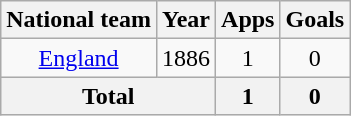<table class=wikitable style="text-align: center">
<tr>
<th>National team</th>
<th>Year</th>
<th>Apps</th>
<th>Goals</th>
</tr>
<tr>
<td><a href='#'>England</a></td>
<td>1886</td>
<td>1</td>
<td>0</td>
</tr>
<tr>
<th colspan=2>Total</th>
<th>1</th>
<th>0</th>
</tr>
</table>
